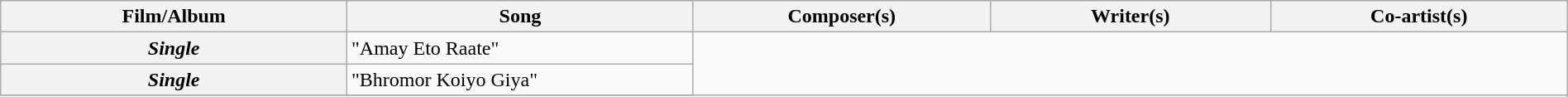<table class="wikitable plainrowheaders" width="100%">
<tr>
<th scope="col" width=21%><strong>Film/Album</strong></th>
<th scope="col" width=21%><strong>Song</strong></th>
<th scope="col" width=18%><strong>Composer(s)</strong></th>
<th scope="col" width=17%><strong>Writer(s)</strong></th>
<th scope="col" width=18%><strong>Co-artist(s)</strong></th>
</tr>
<tr>
<th scope="row"><em>Single</em></th>
<td>"Amay Eto Raate"</td>
</tr>
<tr>
<th scope="row"><em>Single</em></th>
<td>"Bhromor Koiyo Giya"</td>
</tr>
<tr>
</tr>
</table>
